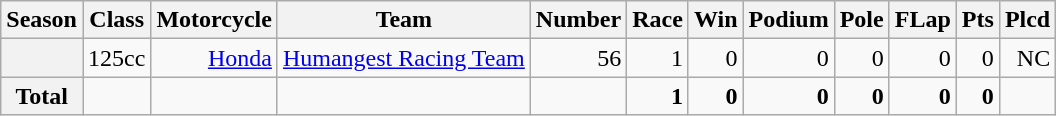<table class="wikitable">
<tr>
<th>Season</th>
<th>Class</th>
<th>Motorcycle</th>
<th>Team</th>
<th>Number</th>
<th>Race</th>
<th>Win</th>
<th>Podium</th>
<th>Pole</th>
<th>FLap</th>
<th>Pts</th>
<th>Plcd</th>
</tr>
<tr align="right">
<th></th>
<td>125cc</td>
<td><a href='#'>Honda</a></td>
<td><a href='#'>Humangest Racing Team</a></td>
<td>56</td>
<td>1</td>
<td>0</td>
<td>0</td>
<td>0</td>
<td>0</td>
<td>0</td>
<td>NC</td>
</tr>
<tr align="right">
<th>Total</th>
<td></td>
<td></td>
<td></td>
<td></td>
<td><strong>1</strong></td>
<td><strong>0</strong></td>
<td><strong>0</strong></td>
<td><strong>0</strong></td>
<td><strong>0</strong></td>
<td><strong>0</strong></td>
<td></td>
</tr>
</table>
